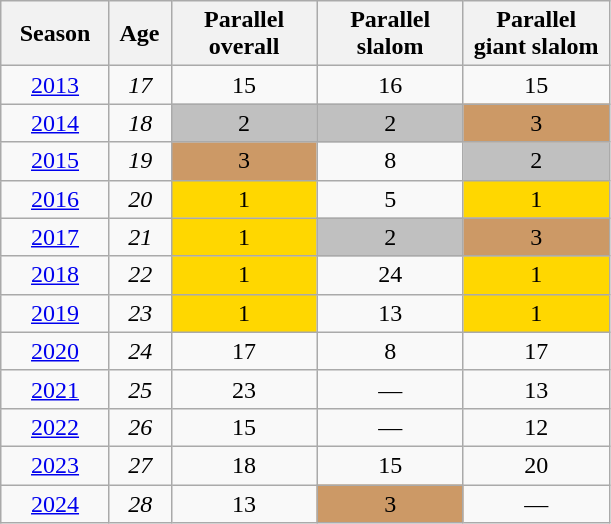<table class=wikitable style="text-align:center">
<tr>
<th style="width:65px;">Season</th>
<th> Age </th>
<th style="width:90px;">Parallel<br>overall</th>
<th style="width:90px;">Parallel<br>slalom</th>
<th style="width:90px;">Parallel<br>giant slalom</th>
</tr>
<tr>
<td><a href='#'>2013</a></td>
<td><em>17</em></td>
<td>15</td>
<td>16</td>
<td>15</td>
</tr>
<tr>
<td><a href='#'>2014</a></td>
<td><em>18</em></td>
<td bgcolor="silver">2</td>
<td bgcolor="silver">2</td>
<td bgcolor="cc9966">3</td>
</tr>
<tr>
<td><a href='#'>2015</a></td>
<td><em>19</em></td>
<td bgcolor="cc9966">3</td>
<td>8</td>
<td bgcolor="silver">2</td>
</tr>
<tr>
<td><a href='#'>2016</a></td>
<td><em>20</em></td>
<td bgcolor="gold">1</td>
<td>5</td>
<td bgcolor="gold">1</td>
</tr>
<tr>
<td><a href='#'>2017</a></td>
<td><em>21</em></td>
<td bgcolor="gold">1</td>
<td bgcolor="silver">2</td>
<td bgcolor="cc9966">3</td>
</tr>
<tr>
<td><a href='#'>2018</a></td>
<td><em>22</em></td>
<td bgcolor="gold">1</td>
<td>24</td>
<td bgcolor="gold">1</td>
</tr>
<tr>
<td><a href='#'>2019</a></td>
<td><em>23</em></td>
<td bgcolor="gold">1</td>
<td>13</td>
<td bgcolor="gold">1</td>
</tr>
<tr>
<td><a href='#'>2020</a></td>
<td><em>24</em></td>
<td>17</td>
<td>8</td>
<td>17</td>
</tr>
<tr>
<td><a href='#'>2021</a></td>
<td><em>25</em></td>
<td>23</td>
<td>—</td>
<td>13</td>
</tr>
<tr>
<td><a href='#'>2022</a></td>
<td><em>26</em></td>
<td>15</td>
<td>—</td>
<td>12</td>
</tr>
<tr>
<td><a href='#'>2023</a></td>
<td><em>27</em></td>
<td>18</td>
<td>15</td>
<td>20</td>
</tr>
<tr>
<td><a href='#'>2024</a></td>
<td><em>28</em></td>
<td>13</td>
<td bgcolor="cc9966">3</td>
<td>—</td>
</tr>
</table>
